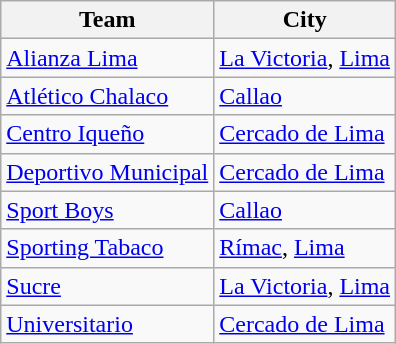<table class="wikitable sortable">
<tr>
<th>Team</th>
<th>City</th>
</tr>
<tr>
<td><a href='#'>Alianza Lima</a></td>
<td><a href='#'>La Victoria</a>, <a href='#'>Lima</a></td>
</tr>
<tr>
<td><a href='#'>Atlético Chalaco</a></td>
<td><a href='#'>Callao</a></td>
</tr>
<tr>
<td><a href='#'>Centro Iqueño</a></td>
<td><a href='#'>Cercado de Lima</a></td>
</tr>
<tr>
<td><a href='#'>Deportivo Municipal</a></td>
<td><a href='#'>Cercado de Lima</a></td>
</tr>
<tr>
<td><a href='#'>Sport Boys</a></td>
<td><a href='#'>Callao</a></td>
</tr>
<tr>
<td><a href='#'>Sporting Tabaco</a></td>
<td><a href='#'>Rímac</a>, <a href='#'>Lima</a></td>
</tr>
<tr>
<td><a href='#'>Sucre</a></td>
<td><a href='#'>La Victoria</a>, <a href='#'>Lima</a></td>
</tr>
<tr>
<td><a href='#'>Universitario</a></td>
<td><a href='#'>Cercado de Lima</a></td>
</tr>
</table>
